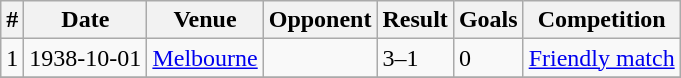<table class="wikitable">
<tr>
<th>#</th>
<th>Date</th>
<th>Venue</th>
<th>Opponent</th>
<th>Result</th>
<th>Goals</th>
<th>Competition</th>
</tr>
<tr>
<td>1</td>
<td>1938-10-01</td>
<td><a href='#'>Melbourne</a></td>
<td></td>
<td>3–1</td>
<td>0</td>
<td><a href='#'>Friendly match</a></td>
</tr>
<tr>
</tr>
</table>
